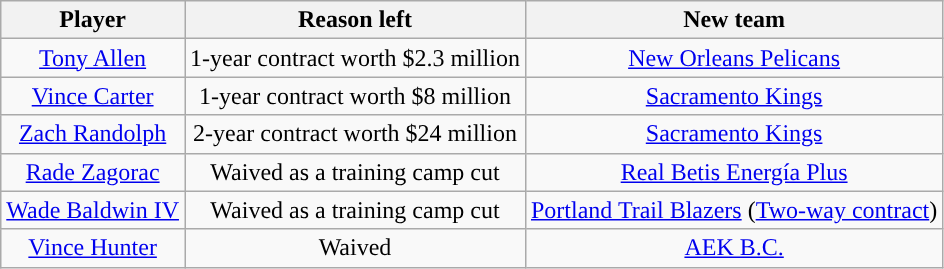<table class="wikitable sortable sortable" style="text-align: center">
<tr>
<th>Player</th>
<th>Reason left</th>
<th>New team</th>
</tr>
<tr style="text-align: center">
<td><a href='#'>Tony Allen</a></td>
<td>1-year contract worth $2.3 million</td>
<td><a href='#'>New Orleans Pelicans</a></td>
</tr>
<tr style="text-align: center">
<td><a href='#'>Vince Carter</a></td>
<td>1-year contract worth $8 million</td>
<td><a href='#'>Sacramento Kings</a></td>
</tr>
<tr style="text-align: center">
<td><a href='#'>Zach Randolph</a></td>
<td>2-year contract worth $24 million</td>
<td><a href='#'>Sacramento Kings</a></td>
</tr>
<tr style="text-align: center">
<td><a href='#'>Rade Zagorac</a></td>
<td>Waived as a training camp cut</td>
<td> <a href='#'>Real Betis Energía Plus</a></td>
</tr>
<tr style="text-align: center">
<td><a href='#'>Wade Baldwin IV</a></td>
<td>Waived as a training camp cut</td>
<td><a href='#'>Portland Trail Blazers</a> (<a href='#'>Two-way contract</a>)</td>
</tr>
<tr style="text-align: center">
<td><a href='#'>Vince Hunter</a></td>
<td>Waived</td>
<td> <a href='#'>AEK B.C.</a></td>
</tr>
</table>
